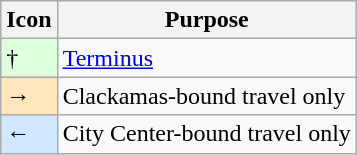<table class="wikitable">
<tr>
<th scope="col">Icon</th>
<th scope="col">Purpose</th>
</tr>
<tr>
<td scope="row" style="background-color:#ddffdd">†</td>
<td><a href='#'>Terminus</a></td>
</tr>
<tr>
<td scope="row" style="background-color:#FFE6BD">→</td>
<td>Clackamas-bound travel only</td>
</tr>
<tr>
<td scope="row" style="background-color:#D0E7FF">←</td>
<td>City Center-bound travel only</td>
</tr>
</table>
